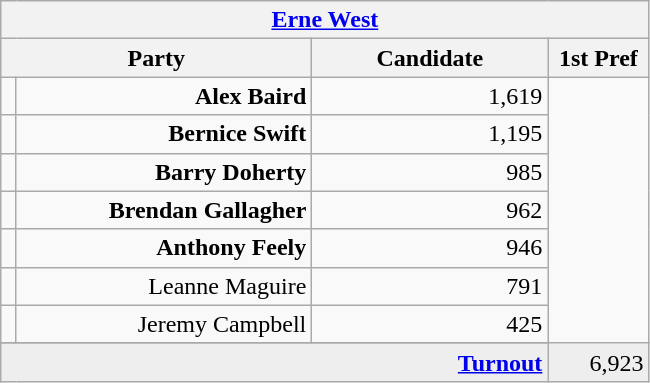<table class="wikitable">
<tr>
<th colspan="4" align="center"><a href='#'>Erne West</a></th>
</tr>
<tr>
<th colspan="2" align="center" width=200>Party</th>
<th width=150>Candidate</th>
<th width=60>1st Pref</th>
</tr>
<tr>
<td></td>
<td align="right"><strong>Alex Baird</strong></td>
<td align="right">1,619</td>
</tr>
<tr>
<td></td>
<td align="right"><strong>Bernice Swift</strong></td>
<td align="right">1,195</td>
</tr>
<tr>
<td></td>
<td align="right"><strong>Barry Doherty</strong></td>
<td align="right">985</td>
</tr>
<tr>
<td></td>
<td align="right"><strong>Brendan Gallagher</strong></td>
<td align="right">962</td>
</tr>
<tr>
<td></td>
<td align="right"><strong>Anthony Feely</strong></td>
<td align="right">946</td>
</tr>
<tr>
<td></td>
<td align="right">Leanne Maguire</td>
<td align="right">791</td>
</tr>
<tr>
<td></td>
<td align="right">Jeremy Campbell</td>
<td align="right">425</td>
</tr>
<tr>
</tr>
<tr bgcolor="EEEEEE">
<td colspan=3 align="right"><strong><a href='#'>Turnout</a></strong></td>
<td align="right">6,923</td>
</tr>
</table>
